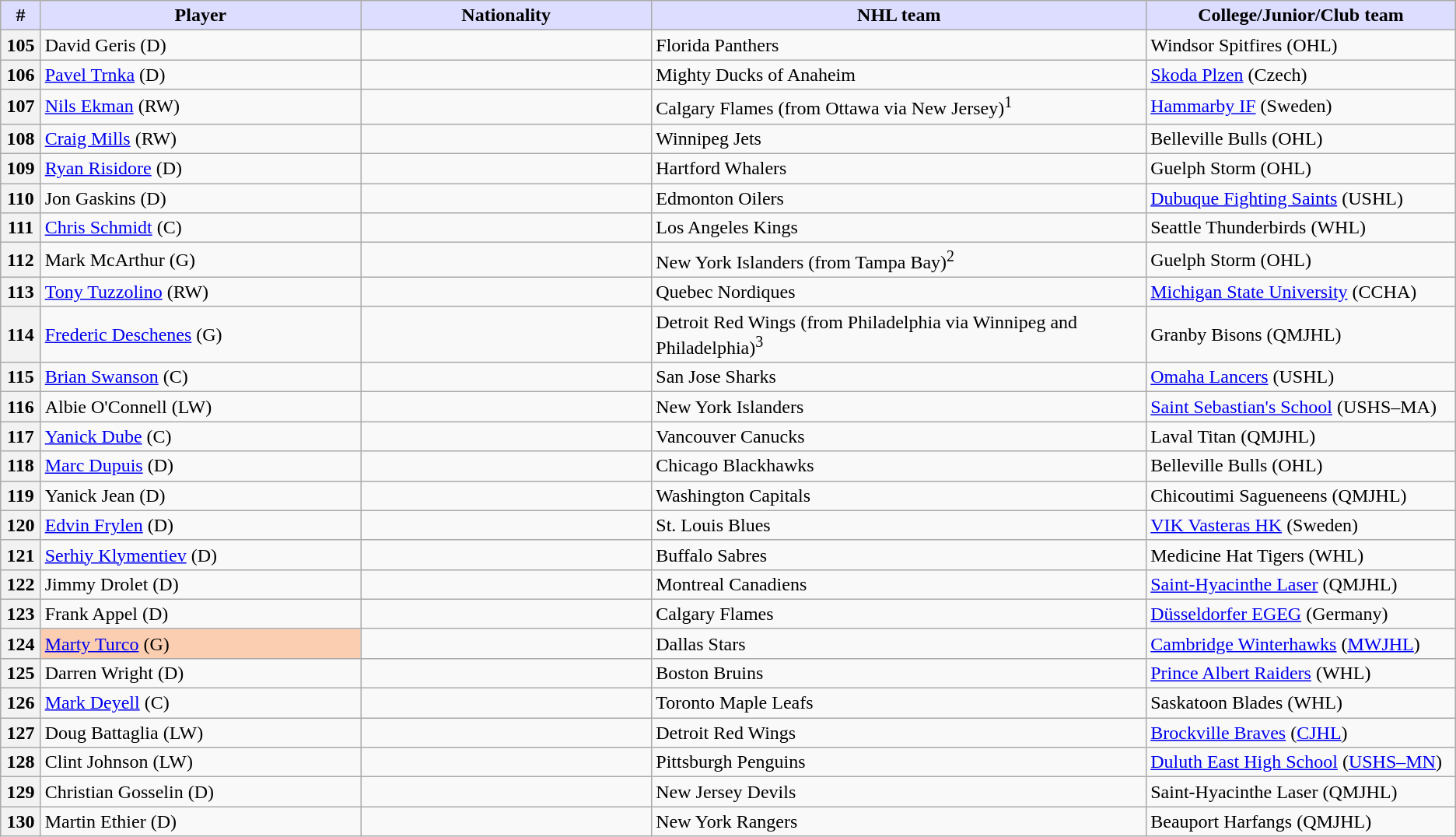<table class="wikitable">
<tr>
<th style="background:#ddf; width:2.75%;">#</th>
<th style="background:#ddf; width:22.0%;">Player</th>
<th style="background:#ddf; width:20.0%;">Nationality</th>
<th style="background:#ddf; width:34.0%;">NHL team</th>
<th style="background:#ddf; width:100.0%;">College/Junior/Club team</th>
</tr>
<tr>
<th>105</th>
<td>David Geris (D)</td>
<td></td>
<td>Florida Panthers</td>
<td>Windsor Spitfires (OHL)</td>
</tr>
<tr>
<th>106</th>
<td><a href='#'>Pavel Trnka</a> (D)</td>
<td></td>
<td>Mighty Ducks of Anaheim</td>
<td><a href='#'>Skoda Plzen</a> (Czech)</td>
</tr>
<tr>
<th>107</th>
<td><a href='#'>Nils Ekman</a> (RW)</td>
<td></td>
<td>Calgary Flames (from Ottawa via New Jersey)<sup>1</sup></td>
<td><a href='#'>Hammarby IF</a> (Sweden)</td>
</tr>
<tr>
<th>108</th>
<td><a href='#'>Craig Mills</a> (RW)</td>
<td></td>
<td>Winnipeg Jets</td>
<td>Belleville Bulls (OHL)</td>
</tr>
<tr>
<th>109</th>
<td><a href='#'>Ryan Risidore</a> (D)</td>
<td></td>
<td>Hartford Whalers</td>
<td>Guelph Storm (OHL)</td>
</tr>
<tr>
<th>110</th>
<td>Jon Gaskins (D)</td>
<td></td>
<td>Edmonton Oilers</td>
<td><a href='#'>Dubuque Fighting Saints</a> (USHL)</td>
</tr>
<tr>
<th>111</th>
<td><a href='#'>Chris Schmidt</a> (C)</td>
<td></td>
<td>Los Angeles Kings</td>
<td>Seattle Thunderbirds (WHL)</td>
</tr>
<tr>
<th>112</th>
<td>Mark McArthur (G)</td>
<td></td>
<td>New York Islanders (from Tampa Bay)<sup>2</sup></td>
<td>Guelph Storm (OHL)</td>
</tr>
<tr>
<th>113</th>
<td><a href='#'>Tony Tuzzolino</a> (RW)</td>
<td></td>
<td>Quebec Nordiques</td>
<td><a href='#'>Michigan State University</a> (CCHA)</td>
</tr>
<tr>
<th>114</th>
<td><a href='#'>Frederic Deschenes</a> (G)</td>
<td></td>
<td>Detroit Red Wings (from Philadelphia via Winnipeg and Philadelphia)<sup>3</sup></td>
<td>Granby Bisons (QMJHL)</td>
</tr>
<tr>
<th>115</th>
<td><a href='#'>Brian Swanson</a> (C)</td>
<td></td>
<td>San Jose Sharks</td>
<td><a href='#'>Omaha Lancers</a> (USHL)</td>
</tr>
<tr>
<th>116</th>
<td>Albie O'Connell (LW)</td>
<td></td>
<td>New York Islanders</td>
<td><a href='#'>Saint Sebastian's School</a> (USHS–MA)</td>
</tr>
<tr>
<th>117</th>
<td><a href='#'>Yanick Dube</a> (C)</td>
<td></td>
<td>Vancouver Canucks</td>
<td>Laval Titan (QMJHL)</td>
</tr>
<tr>
<th>118</th>
<td><a href='#'>Marc Dupuis</a> (D)</td>
<td></td>
<td>Chicago Blackhawks</td>
<td>Belleville Bulls (OHL)</td>
</tr>
<tr>
<th>119</th>
<td>Yanick Jean (D)</td>
<td></td>
<td>Washington Capitals</td>
<td>Chicoutimi Sagueneens (QMJHL)</td>
</tr>
<tr>
<th>120</th>
<td><a href='#'>Edvin Frylen</a> (D)</td>
<td></td>
<td>St. Louis Blues</td>
<td><a href='#'>VIK Vasteras HK</a> (Sweden)</td>
</tr>
<tr>
<th>121</th>
<td><a href='#'>Serhiy Klymentiev</a> (D)</td>
<td></td>
<td>Buffalo Sabres</td>
<td>Medicine Hat Tigers (WHL)</td>
</tr>
<tr>
<th>122</th>
<td>Jimmy Drolet (D)</td>
<td></td>
<td>Montreal Canadiens</td>
<td><a href='#'>Saint-Hyacinthe Laser</a> (QMJHL)</td>
</tr>
<tr>
<th>123</th>
<td>Frank Appel (D)</td>
<td></td>
<td>Calgary Flames</td>
<td><a href='#'>Düsseldorfer EGEG</a> (Germany)</td>
</tr>
<tr>
<th>124</th>
<td bgcolor="#FBCEB1"><a href='#'>Marty Turco</a> (G)</td>
<td></td>
<td>Dallas Stars</td>
<td><a href='#'>Cambridge Winterhawks</a> (<a href='#'>MWJHL</a>)</td>
</tr>
<tr>
<th>125</th>
<td>Darren Wright (D)</td>
<td></td>
<td>Boston Bruins</td>
<td><a href='#'>Prince Albert Raiders</a> (WHL)</td>
</tr>
<tr>
<th>126</th>
<td><a href='#'>Mark Deyell</a> (C)</td>
<td></td>
<td>Toronto Maple Leafs</td>
<td>Saskatoon Blades (WHL)</td>
</tr>
<tr>
<th>127</th>
<td>Doug Battaglia (LW)</td>
<td></td>
<td>Detroit Red Wings</td>
<td><a href='#'>Brockville Braves</a> (<a href='#'>CJHL</a>)</td>
</tr>
<tr>
<th>128</th>
<td>Clint Johnson (LW)</td>
<td></td>
<td>Pittsburgh Penguins</td>
<td><a href='#'>Duluth East High School</a> (<a href='#'>USHS–MN</a>)</td>
</tr>
<tr>
<th>129</th>
<td>Christian Gosselin (D)</td>
<td></td>
<td>New Jersey Devils</td>
<td>Saint-Hyacinthe Laser (QMJHL)</td>
</tr>
<tr>
<th>130</th>
<td>Martin Ethier (D)</td>
<td></td>
<td>New York Rangers</td>
<td>Beauport Harfangs (QMJHL)</td>
</tr>
</table>
